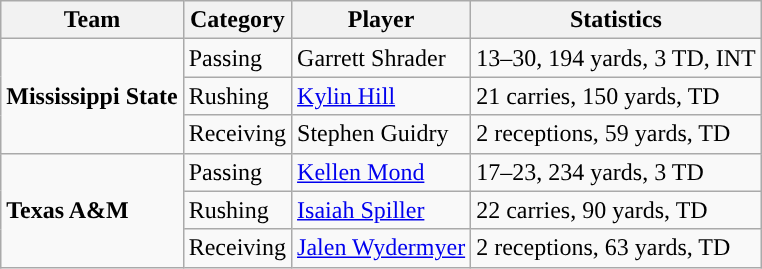<table class="wikitable" style="float: right;">
<tr>
<th>Team</th>
<th>Category</th>
<th>Player</th>
<th>Statistics</th>
</tr>
<tr>
<td rowspan=3><strong>Mississippi State</strong></td>
<td>Passing</td>
<td>Garrett Shrader</td>
<td>13–30, 194 yards, 3 TD, INT</td>
</tr>
<tr>
<td>Rushing</td>
<td><a href='#'>Kylin Hill</a></td>
<td>21 carries, 150 yards, TD</td>
</tr>
<tr>
<td>Receiving</td>
<td>Stephen Guidry</td>
<td>2 receptions, 59 yards, TD</td>
</tr>
<tr>
<td rowspan=3><strong>Texas A&M</strong></td>
<td>Passing</td>
<td><a href='#'>Kellen Mond</a></td>
<td>17–23, 234 yards, 3 TD</td>
</tr>
<tr>
<td>Rushing</td>
<td><a href='#'>Isaiah Spiller</a></td>
<td>22 carries, 90 yards, TD</td>
</tr>
<tr>
<td>Receiving</td>
<td><a href='#'>Jalen Wydermyer</a></td>
<td>2 receptions, 63 yards, TD</td>
</tr>
</table>
